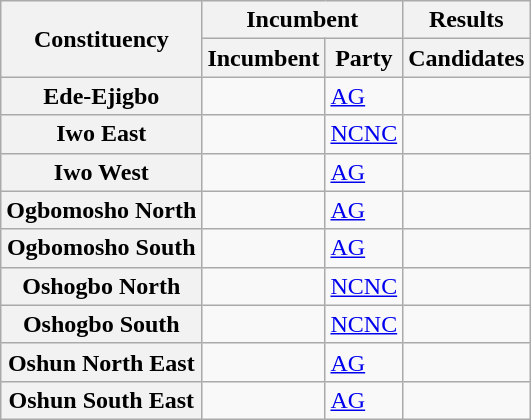<table class="wikitable sortable">
<tr>
<th rowspan="2">Constituency</th>
<th colspan="2">Incumbent</th>
<th>Results</th>
</tr>
<tr valign="bottom">
<th>Incumbent</th>
<th>Party</th>
<th>Candidates</th>
</tr>
<tr>
<th>Ede-Ejigbo</th>
<td></td>
<td><a href='#'>AG</a></td>
<td nowrap=""></td>
</tr>
<tr>
<th>Iwo East</th>
<td></td>
<td><a href='#'>NCNC</a></td>
<td nowrap=""></td>
</tr>
<tr>
<th>Iwo West</th>
<td></td>
<td><a href='#'>AG</a></td>
<td nowrap=""></td>
</tr>
<tr>
<th>Ogbomosho North</th>
<td></td>
<td><a href='#'>AG</a></td>
<td nowrap=""></td>
</tr>
<tr>
<th>Ogbomosho South</th>
<td></td>
<td><a href='#'>AG</a></td>
<td nowrap=""></td>
</tr>
<tr>
<th>Oshogbo North</th>
<td></td>
<td><a href='#'>NCNC</a></td>
<td nowrap=""></td>
</tr>
<tr>
<th>Oshogbo South</th>
<td></td>
<td><a href='#'>NCNC</a></td>
<td nowrap=""></td>
</tr>
<tr>
<th>Oshun North East</th>
<td></td>
<td><a href='#'>AG</a></td>
<td nowrap=""></td>
</tr>
<tr>
<th>Oshun South East</th>
<td></td>
<td><a href='#'>AG</a></td>
<td nowrap=""></td>
</tr>
</table>
